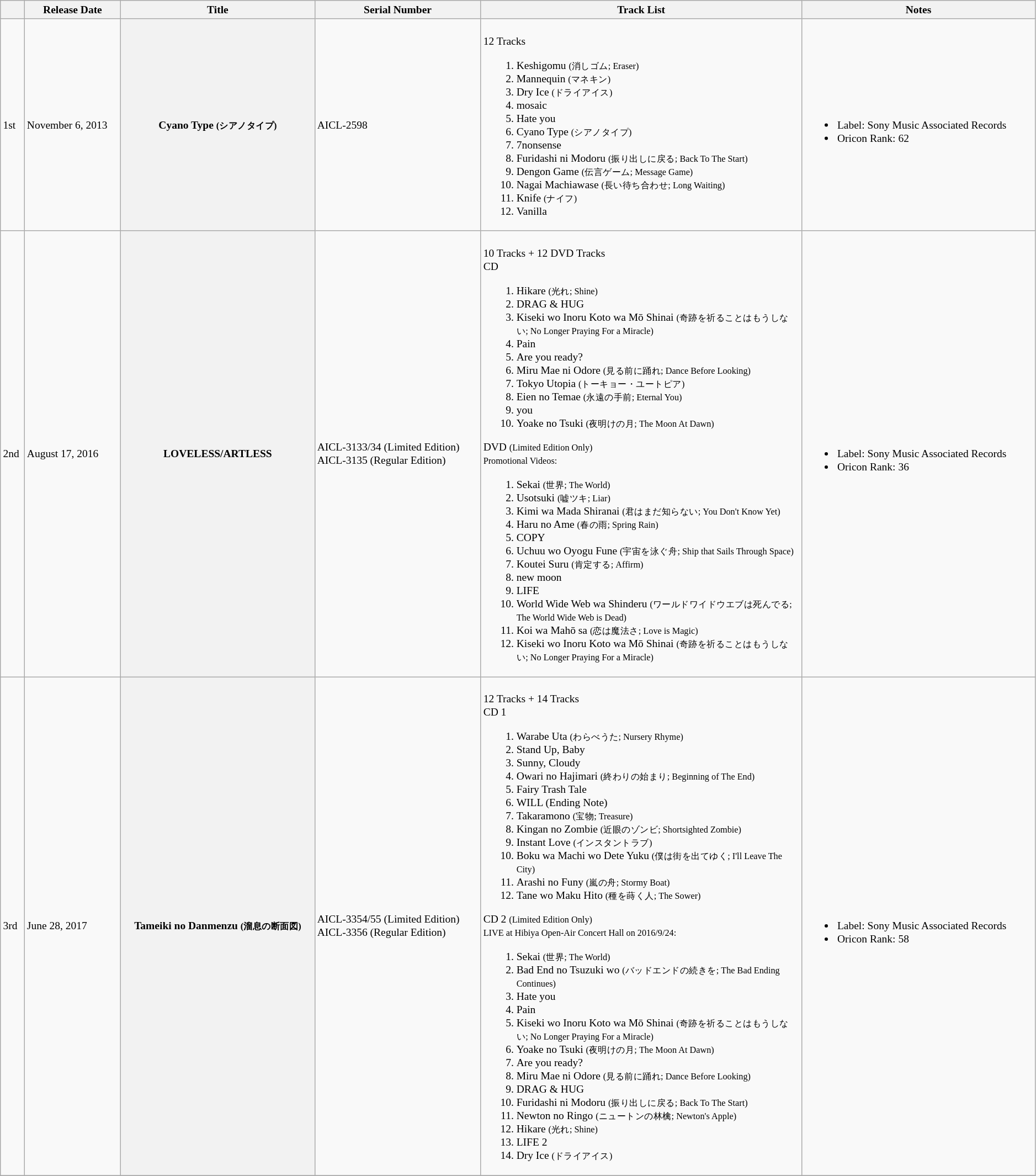<table class="wikitable" style=font-size:small>
<tr>
<th> </th>
<th>Release Date</th>
<th>Title</th>
<th>Serial Number</th>
<th style="width:31%">Track List</th>
<th>Notes</th>
</tr>
<tr>
<td>1st</td>
<td>November 6, 2013</td>
<th>Cyano Type <small>(シアノタイプ)</small></th>
<td>AICL-2598</td>
<td><br>12 Tracks<ol><li>Keshigomu <small>(消しゴム; Eraser)</small></li><li>Mannequin <small>(マネキン)</small></li><li>Dry Ice <small>(ドライアイス)</small></li><li>mosaic</li><li>Hate you</li><li>Cyano Type <small>(シアノタイプ)</small></li><li>7nonsense</li><li>Furidashi ni Modoru <small>(振り出しに戻る; Back To The Start)</small></li><li>Dengon Game <small>(伝言ゲーム; Message Game)</small></li><li>Nagai Machiawase <small>(長い待ち合わせ; Long Waiting)</small></li><li>Knife <small>(ナイフ)</small></li><li>Vanilla</li></ol></td>
<td><br><ul><li>Label: Sony Music Associated Records</li><li>Oricon Rank: 62</li></ul></td>
</tr>
<tr>
<td>2nd</td>
<td>August 17, 2016</td>
<th>LOVELESS/ARTLESS</th>
<td>AICL-3133/34 (Limited Edition)<br>AICL-3135 (Regular Edition)</td>
<td><br>10 Tracks + 12 DVD Tracks<br>CD<ol><li>Hikare <small>(光れ; Shine)</small></li><li>DRAG & HUG</li><li>Kiseki wo Inoru Koto wa Mō Shinai <small>(奇跡を祈ることはもうしない; No Longer Praying For a Miracle)</small></li><li>Pain</li><li>Are you ready?</li><li>Miru Mae ni Odore <small>(見る前に踊れ; Dance Before Looking)</small></li><li>Tokyo Utopia <small>(トーキョー・ユートピア)</small></li><li>Eien no Temae <small>(永遠の手前; Eternal You)</small></li><li>you</li><li>Yoake no Tsuki <small>(夜明けの月; The Moon At Dawn)</small></li></ol>DVD <small>(Limited Edition Only)</small><br>
<small>Promotional Videos:</small><ol><li>Sekai <small>(世界; The World)</small></li><li>Usotsuki <small>(嘘ツキ; Liar)</small></li><li>Kimi wa Mada Shiranai <small>(君はまだ知らない; You Don't Know Yet)</small></li><li>Haru no Ame <small>(春の雨; Spring Rain)</small></li><li>COPY</li><li>Uchuu wo Oyogu Fune <small>(宇宙を泳ぐ舟; Ship that Sails Through Space)</small></li><li>Koutei Suru <small>(肯定する; Affirm)</small></li><li>new moon</li><li>LIFE</li><li>World Wide Web wa Shinderu <small>(ワールドワイドウエブは死んでる; The World Wide Web is Dead)</small></li><li>Koi wa Mahō sa <small>(恋は魔法さ; Love is Magic)</small></li><li>Kiseki wo Inoru Koto wa Mō Shinai <small>(奇跡を祈ることはもうしない; No Longer Praying For a Miracle)</small></li></ol></td>
<td><br><ul><li>Label: Sony Music Associated Records</li><li>Oricon Rank: 36</li></ul></td>
</tr>
<tr>
<td>3rd</td>
<td>June 28, 2017</td>
<th>Tameiki no Danmenzu <small>(溜息の断面図)</small></th>
<td>AICL-3354/55 (Limited Edition)<br>AICL-3356 (Regular Edition)</td>
<td><br>12 Tracks + 14 Tracks<br>CD 1<ol><li>Warabe Uta <small>(わらべうた; Nursery Rhyme)</small></li><li>Stand Up, Baby</li><li>Sunny, Cloudy</li><li>Owari no Hajimari <small>(終わりの始まり; Beginning of The End)</small></li><li>Fairy Trash Tale</li><li>WILL (Ending Note)</li><li>Takaramono <small>(宝物; Treasure)</small></li><li>Kingan no Zombie <small>(近眼のゾンビ; Shortsighted Zombie)</small></li><li>Instant Love <small>(インスタントラブ)</small></li><li>Boku wa Machi wo Dete Yuku <small>(僕は街を出てゆく; I'll Leave The City)</small></li><li>Arashi no Funy <small>(嵐の舟; Stormy Boat)</small></li><li>Tane wo Maku Hito <small>(種を蒔く人; The Sower)</small></li></ol>CD 2 <small>(Limited Edition Only)</small><br>
<small>LIVE at Hibiya Open-Air Concert Hall on 2016/9/24:</small><ol><li>Sekai <small>(世界; The World)</small></li><li>Bad End no Tsuzuki wo <small>(バッドエンドの続きを; The Bad Ending Continues)</small></li><li>Hate you</li><li>Pain</li><li>Kiseki wo Inoru Koto wa Mō Shinai <small>(奇跡を祈ることはもうしない; No Longer Praying For a Miracle)</small></li><li>Yoake no Tsuki <small>(夜明けの月; The Moon At Dawn)</small></li><li>Are you ready?</li><li>Miru Mae ni Odore <small>(見る前に踊れ; Dance Before Looking)</small></li><li>DRAG & HUG</li><li>Furidashi ni Modoru <small>(振り出しに戻る; Back To The Start)</small></li><li>Newton no Ringo <small>(ニュートンの林檎; Newton's Apple)</small></li><li>Hikare <small>(光れ; Shine)</small></li><li>LIFE 2</li><li>Dry Ice <small>(ドライアイス)</small></li></ol></td>
<td><br><ul><li>Label: Sony Music Associated Records</li><li>Oricon Rank: 58</li></ul></td>
</tr>
<tr>
</tr>
</table>
